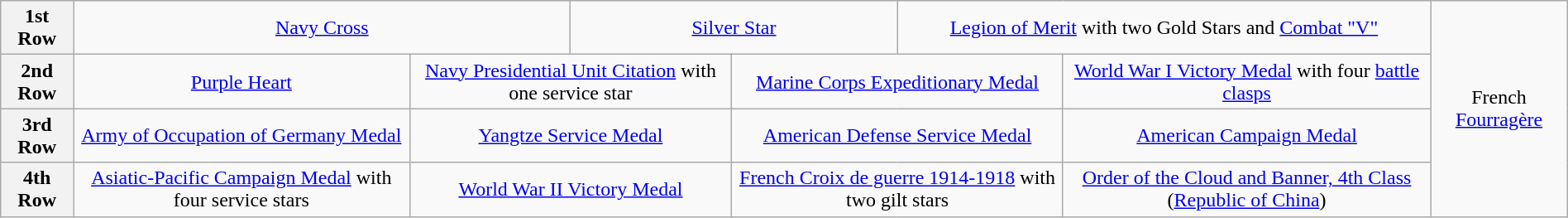<table class="wikitable" style="margin:1em auto; text-align:center;">
<tr>
<th>1st Row</th>
<td colspan="4"><a href='#'>Navy Cross</a></td>
<td colspan="4"><a href='#'>Silver Star</a></td>
<td colspan="4"><a href='#'>Legion of Merit</a> with two Gold Stars and <a href='#'>Combat "V"</a></td>
<td rowspan="4" align="center">French <a href='#'>Fourragère</a></td>
</tr>
<tr>
<th>2nd Row</th>
<td colspan="3"><a href='#'>Purple Heart</a></td>
<td colspan="3"><a href='#'>Navy Presidential Unit Citation</a> with one service star</td>
<td colspan="3"><a href='#'>Marine Corps Expeditionary Medal</a></td>
<td colspan="3"><a href='#'>World War I Victory Medal</a> with four <a href='#'>battle clasps</a></td>
</tr>
<tr>
<th>3rd Row</th>
<td colspan="3"><a href='#'>Army of Occupation of Germany Medal</a></td>
<td colspan="3"><a href='#'>Yangtze Service Medal</a></td>
<td colspan="3"><a href='#'>American Defense Service Medal</a></td>
<td colspan="3"><a href='#'>American Campaign Medal</a></td>
</tr>
<tr>
<th>4th Row</th>
<td colspan="3"><a href='#'>Asiatic-Pacific Campaign Medal</a> with four service stars</td>
<td colspan="3"><a href='#'>World War II Victory Medal</a></td>
<td colspan="3"><a href='#'>French Croix de guerre 1914-1918</a> with two gilt stars</td>
<td colspan="3"><a href='#'>Order of the Cloud and Banner, 4th Class</a> (<a href='#'>Republic of China</a>)</td>
</tr>
</table>
